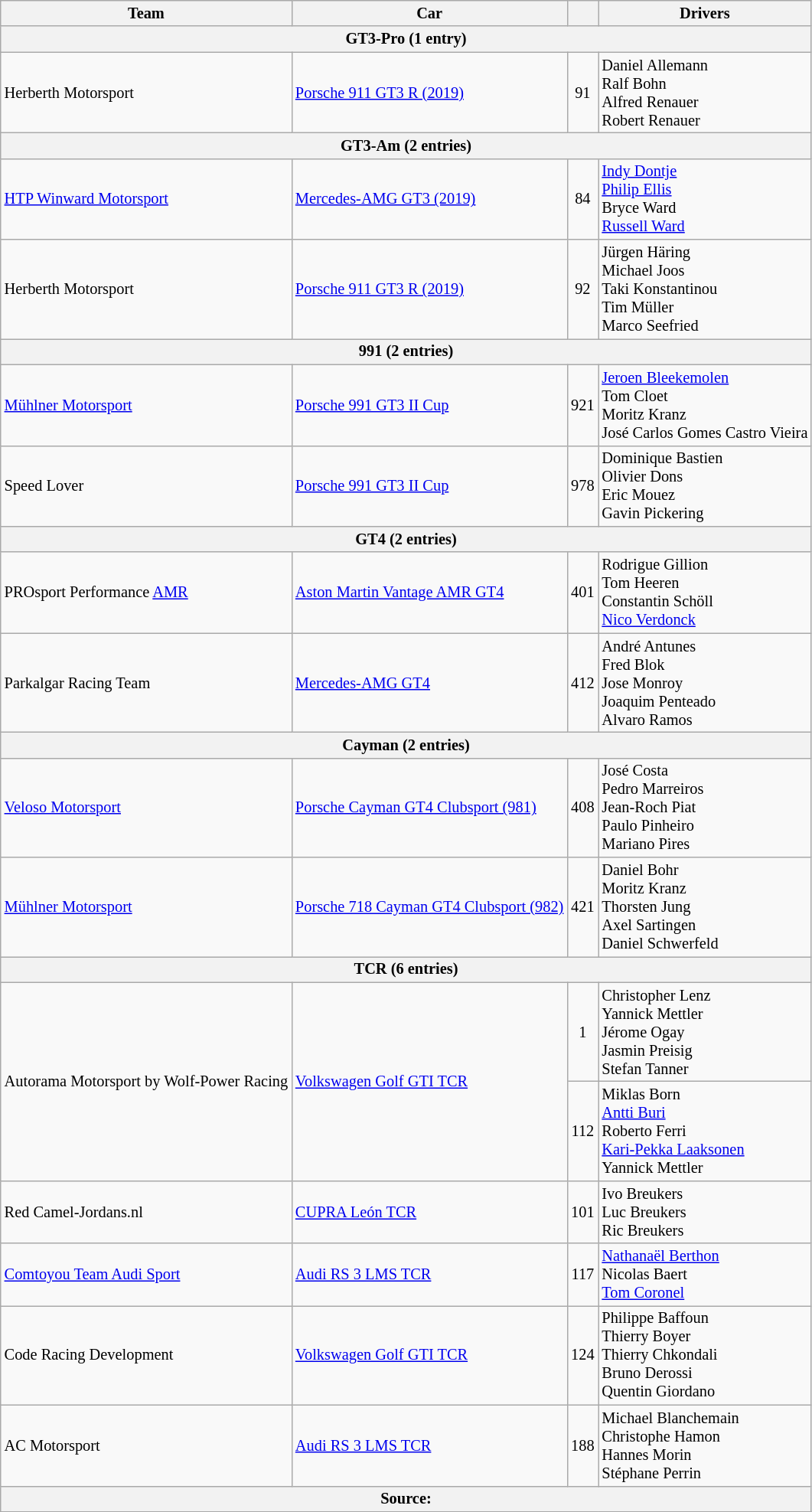<table class="wikitable" style="font-size: 85%;">
<tr>
<th>Team</th>
<th>Car</th>
<th></th>
<th>Drivers</th>
</tr>
<tr>
<th colspan=4>GT3-Pro (1 entry)</th>
</tr>
<tr>
<td> Herberth Motorsport</td>
<td><a href='#'>Porsche 911 GT3 R (2019)</a></td>
<td align="center">91</td>
<td> Daniel Allemann<br> Ralf Bohn<br> Alfred Renauer<br> Robert Renauer</td>
</tr>
<tr>
<th colspan=4>GT3-Am (2 entries)</th>
</tr>
<tr>
<td> <a href='#'>HTP Winward Motorsport</a></td>
<td><a href='#'>Mercedes-AMG GT3 (2019)</a></td>
<td align="center">84</td>
<td> <a href='#'>Indy Dontje</a><br> <a href='#'>Philip Ellis</a><br> Bryce Ward<br> <a href='#'>Russell Ward</a></td>
</tr>
<tr>
<td> Herberth Motorsport</td>
<td><a href='#'>Porsche 911 GT3 R (2019)</a></td>
<td align="center">92</td>
<td> Jürgen Häring<br> Michael Joos<br> Taki Konstantinou<br> Tim Müller<br> Marco Seefried</td>
</tr>
<tr>
<th colspan=4>991 (2 entries)</th>
</tr>
<tr>
<td> <a href='#'>Mühlner Motorsport</a></td>
<td><a href='#'>Porsche 991 GT3 II Cup</a></td>
<td align="center">921</td>
<td> <a href='#'>Jeroen Bleekemolen</a><br> Tom Cloet<br> Moritz Kranz<br> José Carlos Gomes Castro Vieira</td>
</tr>
<tr>
<td> Speed Lover</td>
<td><a href='#'>Porsche 991 GT3 II Cup</a></td>
<td align="center">978</td>
<td> Dominique Bastien<br> Olivier Dons<br> Eric Mouez<br> Gavin Pickering</td>
</tr>
<tr>
<th colspan=4>GT4 (2 entries)</th>
</tr>
<tr>
<td> PROsport Performance <a href='#'>AMR</a></td>
<td><a href='#'>Aston Martin Vantage AMR GT4</a></td>
<td align="center">401</td>
<td> Rodrigue Gillion<br> Tom Heeren<br> Constantin Schöll<br> <a href='#'>Nico Verdonck</a></td>
</tr>
<tr>
<td> Parkalgar Racing Team</td>
<td><a href='#'>Mercedes-AMG GT4</a></td>
<td align="center">412</td>
<td> André Antunes<br> Fred Blok<br> Jose Monroy<br> Joaquim Penteado<br> Alvaro Ramos</td>
</tr>
<tr>
<th colspan=4>Cayman (2 entries)</th>
</tr>
<tr>
<td> <a href='#'>Veloso Motorsport</a></td>
<td><a href='#'>Porsche Cayman GT4 Clubsport (981)</a></td>
<td align="center">408</td>
<td> José Costa<br> Pedro Marreiros<br> Jean-Roch Piat<br> Paulo Pinheiro<br> Mariano Pires</td>
</tr>
<tr>
<td> <a href='#'>Mühlner Motorsport</a></td>
<td><a href='#'>Porsche 718 Cayman GT4 Clubsport (982)</a></td>
<td align="center">421</td>
<td> Daniel Bohr<br> Moritz Kranz<br> Thorsten Jung<br> Axel Sartingen<br> Daniel Schwerfeld</td>
</tr>
<tr>
<th colspan=4>TCR (6 entries)</th>
</tr>
<tr>
<td rowspan=2> Autorama Motorsport by Wolf-Power Racing</td>
<td rowspan=2><a href='#'>Volkswagen Golf GTI TCR</a></td>
<td align="center">1</td>
<td> Christopher Lenz<br> Yannick Mettler<br> Jérome Ogay<br> Jasmin Preisig<br> Stefan Tanner</td>
</tr>
<tr>
<td align="center">112</td>
<td> Miklas Born<br> <a href='#'>Antti Buri</a><br> Roberto Ferri<br> <a href='#'>Kari-Pekka Laaksonen</a><br> Yannick Mettler</td>
</tr>
<tr>
<td> Red Camel-Jordans.nl</td>
<td><a href='#'>CUPRA León TCR</a></td>
<td align="center">101</td>
<td> Ivo Breukers<br> Luc Breukers<br> Ric Breukers</td>
</tr>
<tr>
<td> <a href='#'>Comtoyou Team Audi Sport</a></td>
<td><a href='#'>Audi RS 3 LMS TCR</a></td>
<td align="center">117</td>
<td> <a href='#'>Nathanaël Berthon</a><br> Nicolas Baert<br> <a href='#'>Tom Coronel</a></td>
</tr>
<tr>
<td> Code Racing Development</td>
<td><a href='#'>Volkswagen Golf GTI TCR</a></td>
<td align="center">124</td>
<td> Philippe Baffoun<br> Thierry Boyer<br> Thierry Chkondali<br> Bruno Derossi<br> Quentin Giordano</td>
</tr>
<tr>
<td> AC Motorsport</td>
<td><a href='#'>Audi RS 3 LMS TCR</a></td>
<td align="center">188</td>
<td> Michael Blanchemain<br> Christophe Hamon<br> Hannes Morin<br> Stéphane Perrin</td>
</tr>
<tr>
<th colspan=4>Source:</th>
</tr>
<tr>
</tr>
</table>
